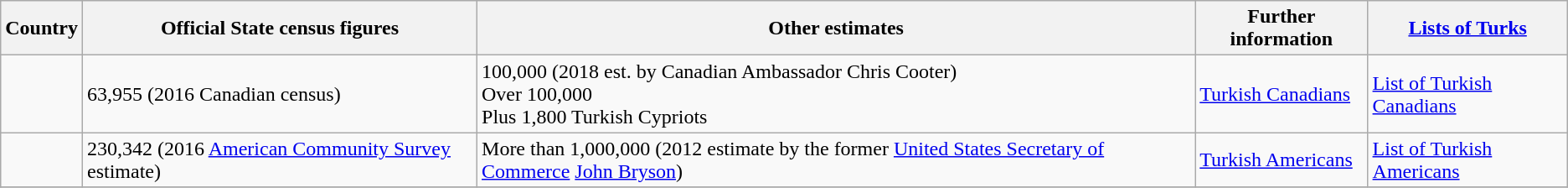<table class="wikitable sortable">
<tr>
<th>Country</th>
<th>Official State census figures</th>
<th>Other estimates</th>
<th>Further information</th>
<th><a href='#'>Lists of Turks</a></th>
</tr>
<tr>
<td></td>
<td>63,955 (2016 Canadian census)</td>
<td>100,000 (2018 est. by Canadian Ambassador Chris Cooter) <br> Over 100,000 <br> Plus 1,800 Turkish Cypriots</td>
<td><a href='#'>Turkish Canadians</a></td>
<td><a href='#'>List of Turkish Canadians</a></td>
</tr>
<tr>
<td></td>
<td>230,342 (2016 <a href='#'>American Community Survey</a> estimate)</td>
<td>More than 1,000,000 (2012 estimate by the former <a href='#'>United States Secretary of Commerce</a> <a href='#'>John Bryson</a>)</td>
<td><a href='#'>Turkish Americans</a></td>
<td><a href='#'>List of Turkish Americans</a></td>
</tr>
<tr>
</tr>
</table>
